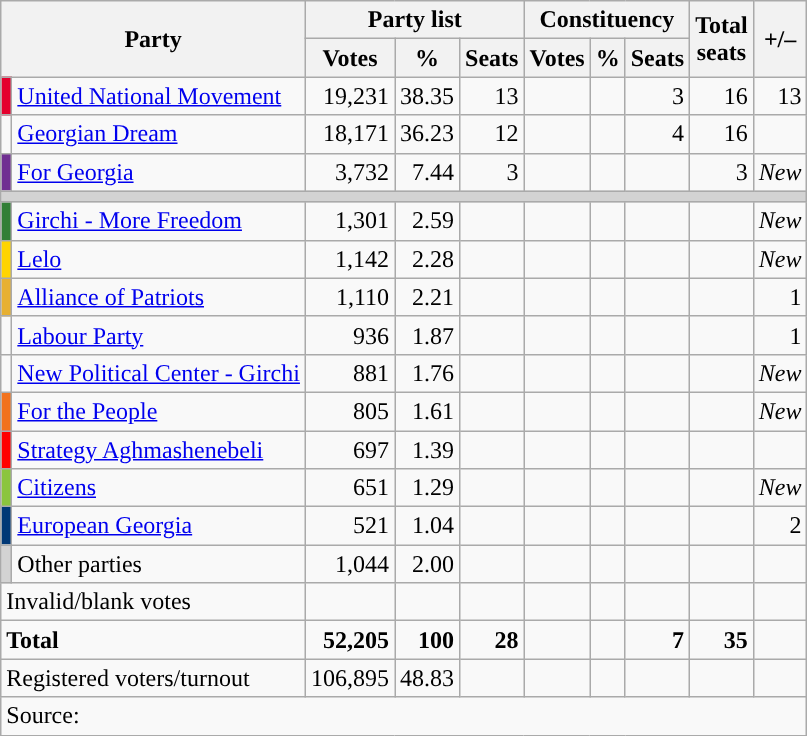<table class="wikitable" style="text-align:right">
<tr>
<th colspan="2" rowspan="2">Party</th>
<th colspan="3">Party list</th>
<th colspan="3">Constituency</th>
<th rowspan="2">Total<br>seats</th>
<th rowspan="2">+/–</th>
</tr>
<tr>
<th>Votes</th>
<th>%</th>
<th>Seats</th>
<th>Votes</th>
<th>%</th>
<th>Seats</th>
</tr>
<tr>
<td style="background-color: #e4012e;"></td>
<td align=left><a href='#'>United National Movement</a></td>
<td>19,231</td>
<td>38.35</td>
<td>13</td>
<td></td>
<td></td>
<td>3</td>
<td>16</td>
<td> 13</td>
</tr>
<tr>
<td style="background-color: "></td>
<td align=left><a href='#'>Georgian Dream</a></td>
<td>18,171</td>
<td>36.23</td>
<td>12</td>
<td></td>
<td></td>
<td>4</td>
<td>16</td>
<td></td>
</tr>
<tr>
<td style="background-color: #702F92"></td>
<td align=left><a href='#'>For Georgia</a></td>
<td>3,732</td>
<td>7.44</td>
<td>3</td>
<td></td>
<td></td>
<td></td>
<td>3</td>
<td><em>New</em></td>
</tr>
<tr>
<td colspan=10 bgcolor=lightgrey></td>
</tr>
<tr>
<td style="background-color: #327F37"></td>
<td align=left><a href='#'>Girchi - More Freedom</a></td>
<td>1,301</td>
<td>2.59</td>
<td></td>
<td></td>
<td></td>
<td></td>
<td></td>
<td><em>New</em></td>
</tr>
<tr>
<td style="background-color: #FFD400"></td>
<td align=left><a href='#'>Lelo</a></td>
<td>1,142</td>
<td>2.28</td>
<td></td>
<td></td>
<td></td>
<td></td>
<td></td>
<td><em>New</em></td>
</tr>
<tr>
<td style="background-color: #E7B031"></td>
<td align=left><a href='#'>Alliance of Patriots</a></td>
<td>1,110</td>
<td>2.21</td>
<td></td>
<td></td>
<td></td>
<td></td>
<td></td>
<td> 1</td>
</tr>
<tr>
<td style="background-color: "></td>
<td align=left><a href='#'>Labour Party</a></td>
<td>936</td>
<td>1.87</td>
<td></td>
<td></td>
<td></td>
<td></td>
<td></td>
<td> 1</td>
</tr>
<tr>
<td style="background-color: "></td>
<td align=left><a href='#'>New Political Center - Girchi</a></td>
<td>881</td>
<td>1.76</td>
<td></td>
<td></td>
<td></td>
<td></td>
<td></td>
<td><em>New</em></td>
</tr>
<tr>
<td style="background-color:#F2721D"></td>
<td align=left><a href='#'>For the People</a></td>
<td>805</td>
<td>1.61</td>
<td></td>
<td></td>
<td></td>
<td></td>
<td></td>
<td><em>New</em></td>
</tr>
<tr>
<td bgcolor=#ff0000></td>
<td align=left><a href='#'>Strategy Aghmashenebeli</a></td>
<td>697</td>
<td>1.39</td>
<td></td>
<td></td>
<td></td>
<td></td>
<td></td>
<td></td>
</tr>
<tr>
<td bgcolor=#8bc53e></td>
<td align=left><a href='#'>Citizens</a></td>
<td>651</td>
<td>1.29</td>
<td></td>
<td></td>
<td></td>
<td></td>
<td></td>
<td><em>New</em></td>
</tr>
<tr>
<td bgcolor=#003876></td>
<td align=left><a href='#'>European Georgia</a><br></td>
<td>521</td>
<td>1.04</td>
<td></td>
<td></td>
<td></td>
<td></td>
<td></td>
<td> 2</td>
</tr>
<tr>
<td style="background-color: #D3D3D3"></td>
<td align=left>Other parties</td>
<td>1,044</td>
<td>2.00</td>
<td></td>
<td></td>
<td></td>
<td></td>
<td></td>
<td></td>
</tr>
<tr>
<td colspan=2 align=left>Invalid/blank votes</td>
<td></td>
<td></td>
<td></td>
<td></td>
<td></td>
<td></td>
<td></td>
<td></td>
</tr>
<tr>
<td colspan=2 align=left><strong>Total</strong></td>
<td><strong>52,205</strong></td>
<td><strong>100</strong></td>
<td><strong>28</strong></td>
<td></td>
<td></td>
<td><strong>7</strong></td>
<td><strong>35</strong></td>
<td></td>
</tr>
<tr>
<td colspan=2 align=left>Registered voters/turnout</td>
<td>106,895</td>
<td>48.83</td>
<td></td>
<td></td>
<td></td>
<td></td>
<td></td>
</tr>
<tr>
<td align=left colspan=10>Source: </td>
</tr>
</table>
